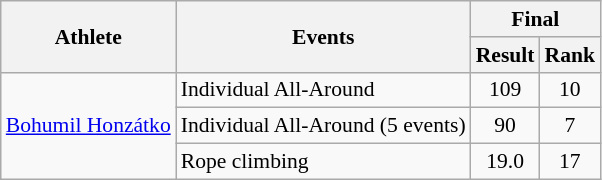<table class=wikitable style="font-size:90%">
<tr>
<th rowspan="2">Athlete</th>
<th rowspan="2">Events</th>
<th colspan="2">Final</th>
</tr>
<tr>
<th>Result</th>
<th>Rank</th>
</tr>
<tr>
<td rowspan=3><a href='#'>Bohumil Honzátko</a></td>
<td>Individual All-Around</td>
<td align="center">109</td>
<td align="center">10</td>
</tr>
<tr>
<td>Individual All-Around (5 events)</td>
<td align="center">90</td>
<td align="center">7</td>
</tr>
<tr>
<td>Rope climbing</td>
<td align="center">19.0</td>
<td align="center">17</td>
</tr>
</table>
